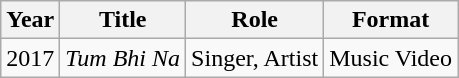<table class="wikitable">
<tr>
<th>Year</th>
<th>Title</th>
<th>Role</th>
<th>Format</th>
</tr>
<tr>
<td>2017</td>
<td><em>Tum Bhi Na</em></td>
<td>Singer, Artist</td>
<td>Music Video</td>
</tr>
</table>
